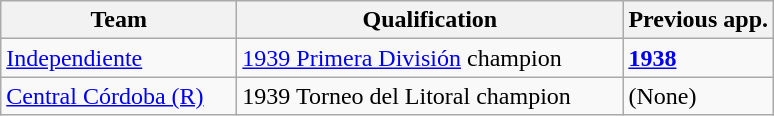<table class="wikitable">
<tr>
<th width=150px>Team</th>
<th width=250px>Qualification</th>
<th width=>Previous app.</th>
</tr>
<tr>
<td><a href='#'>Independiente</a></td>
<td><a href='#'>1939 Primera División</a> champion</td>
<td><strong><a href='#'>1938</a></strong></td>
</tr>
<tr>
<td><a href='#'>Central Córdoba (R)</a></td>
<td>1939 Torneo del Litoral champion</td>
<td>(None)</td>
</tr>
</table>
